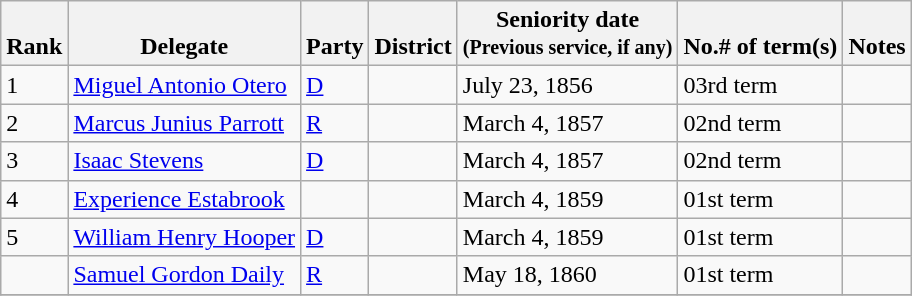<table class="wikitable sortable">
<tr valign=bottom>
<th>Rank</th>
<th>Delegate</th>
<th>Party</th>
<th>District</th>
<th>Seniority date<br><small>(Previous service, if any)</small><br></th>
<th>No.# of term(s)</th>
<th>Notes</th>
</tr>
<tr>
<td>1</td>
<td><a href='#'>Miguel Antonio Otero</a></td>
<td><a href='#'>D</a></td>
<td></td>
<td>July 23, 1856</td>
<td>03rd term</td>
<td></td>
</tr>
<tr>
<td>2</td>
<td><a href='#'>Marcus Junius Parrott</a></td>
<td><a href='#'>R</a></td>
<td></td>
<td>March 4, 1857</td>
<td>02nd term</td>
<td></td>
</tr>
<tr>
<td>3</td>
<td><a href='#'>Isaac Stevens</a></td>
<td><a href='#'>D</a></td>
<td></td>
<td>March 4, 1857</td>
<td>02nd term</td>
<td></td>
</tr>
<tr>
<td>4</td>
<td><a href='#'>Experience Estabrook</a></td>
<td></td>
<td></td>
<td>March 4, 1859</td>
<td>01st term</td>
<td></td>
</tr>
<tr>
<td>5</td>
<td><a href='#'>William Henry Hooper</a></td>
<td><a href='#'>D</a></td>
<td></td>
<td>March 4, 1859</td>
<td>01st term</td>
<td></td>
</tr>
<tr>
<td></td>
<td><a href='#'>Samuel Gordon Daily</a></td>
<td><a href='#'>R</a></td>
<td></td>
<td>May 18, 1860</td>
<td>01st term</td>
<td></td>
</tr>
<tr>
</tr>
</table>
